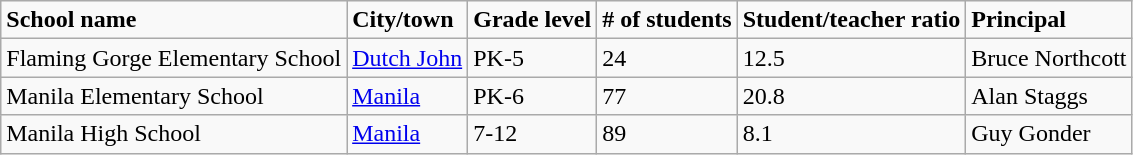<table border="1" class="wikitable">
<tr>
<td><strong>School name</strong></td>
<td><strong>City/town</strong></td>
<td><strong>Grade level</strong></td>
<td><strong># of students</strong></td>
<td><strong>Student/teacher ratio</strong></td>
<td><strong>Principal</strong></td>
</tr>
<tr>
<td>Flaming Gorge Elementary School</td>
<td><a href='#'>Dutch John</a></td>
<td>PK-5</td>
<td>24</td>
<td>12.5</td>
<td>Bruce Northcott</td>
</tr>
<tr>
<td>Manila Elementary School</td>
<td><a href='#'>Manila</a></td>
<td>PK-6</td>
<td>77</td>
<td>20.8</td>
<td>Alan Staggs</td>
</tr>
<tr>
<td>Manila High School</td>
<td><a href='#'>Manila</a></td>
<td>7-12</td>
<td>89</td>
<td>8.1</td>
<td>Guy Gonder</td>
</tr>
</table>
